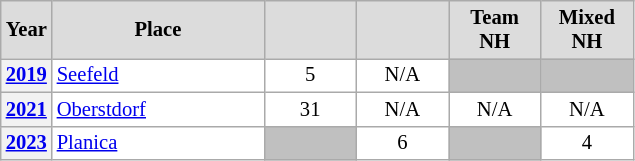<table class="wikitable plainrowheaders" style="background:#fff; font-size:86%; line-height:16px; border:gray solid 1px; border-collapse:collapse;">
<tr style="background:#ccc; text-align:center;">
<th scope="col" style="background:#dcdcdc; width:25px;">Year</th>
<th scope="col" style="background:#dcdcdc; width:135px;">Place</th>
<th scope="col" style="background:#dcdcdc; width:55px;"></th>
<th scope="col" style="background:#dcdcdc; width:55px;"></th>
<th scope="col" style="background:#dcdcdc; width:55px;">Team NH</th>
<th scope="col" style="background:#dcdcdc; width:55px;">Mixed NH</th>
</tr>
<tr>
<th scope=row align=center><a href='#'>2019</a></th>
<td> <a href='#'>Seefeld</a></td>
<td align=center>5</td>
<td align=center>N/A</td>
<td align=center bgcolor=silver></td>
<td align=center bgcolor=silver></td>
</tr>
<tr>
<th scope=row align=center><a href='#'>2021</a></th>
<td> <a href='#'>Oberstdorf</a></td>
<td align=center>31</td>
<td align=center>N/A</td>
<td align=center>N/A</td>
<td align=center>N/A</td>
</tr>
<tr>
<th scope=row align=center><a href='#'>2023</a></th>
<td> <a href='#'>Planica</a></td>
<td align=center bgcolor=silver></td>
<td align=center>6</td>
<td align=center bgcolor=silver></td>
<td align=center>4</td>
</tr>
</table>
